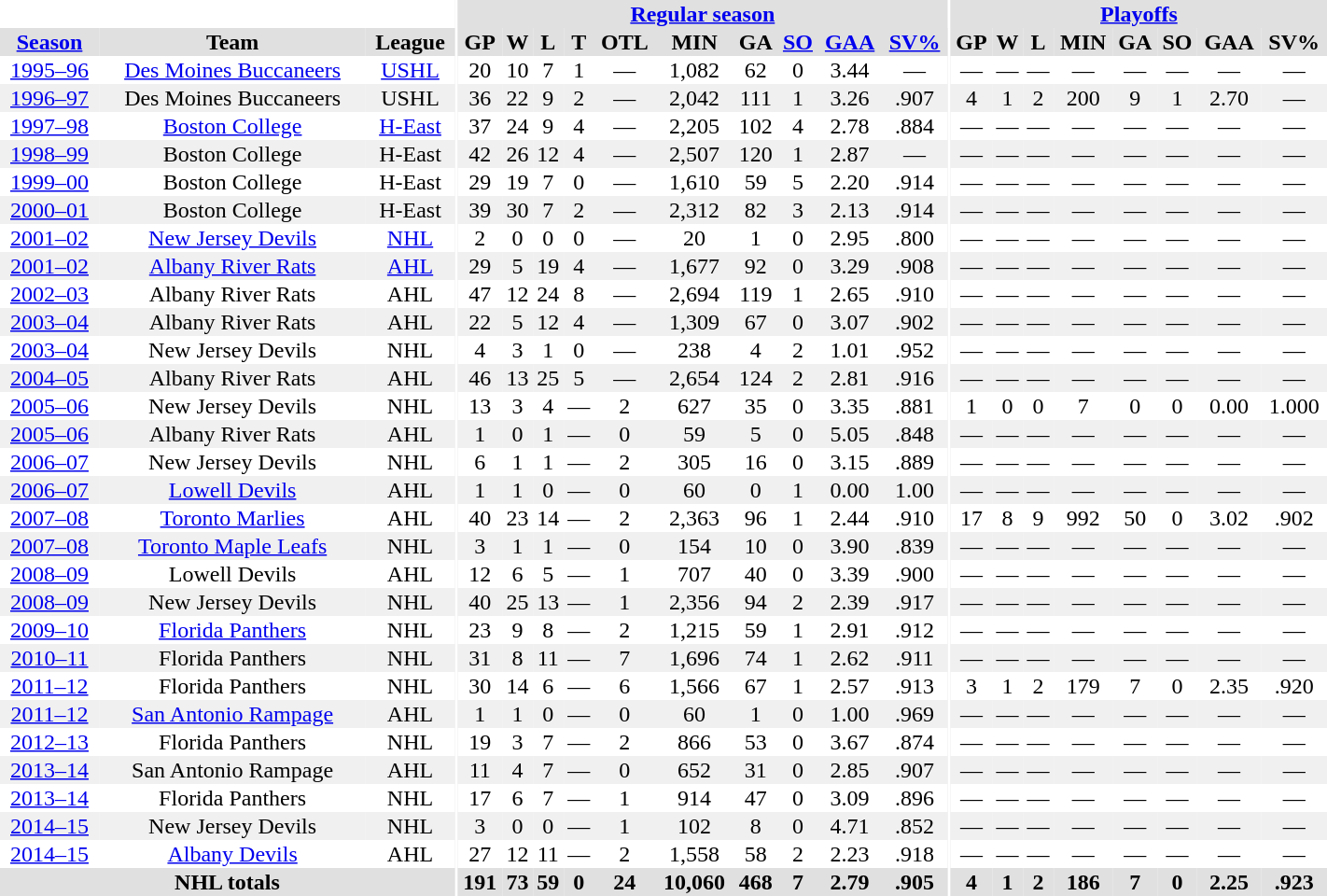<table border="0" cellpadding="1" cellspacing="0" style="width:75%; text-align:center;">
<tr bgcolor="#e0e0e0">
<th colspan="3" bgcolor="#ffffff"></th>
<th rowspan="100" bgcolor="#ffffff"></th>
<th colspan="10" bgcolor="#e0e0e0"><a href='#'>Regular season</a></th>
<th rowspan="100" bgcolor="#ffffff"></th>
<th colspan="8" bgcolor="#e0e0e0"><a href='#'>Playoffs</a></th>
</tr>
<tr bgcolor="#e0e0e0">
<th><a href='#'>Season</a></th>
<th>Team</th>
<th>League</th>
<th>GP</th>
<th>W</th>
<th>L</th>
<th>T</th>
<th>OTL</th>
<th>MIN</th>
<th>GA</th>
<th><a href='#'>SO</a></th>
<th><a href='#'>GAA</a></th>
<th><a href='#'>SV%</a></th>
<th>GP</th>
<th>W</th>
<th>L</th>
<th>MIN</th>
<th>GA</th>
<th>SO</th>
<th>GAA</th>
<th>SV%</th>
</tr>
<tr>
<td><a href='#'>1995–96</a></td>
<td><a href='#'>Des Moines Buccaneers</a></td>
<td><a href='#'>USHL</a></td>
<td>20</td>
<td>10</td>
<td>7</td>
<td>1</td>
<td>—</td>
<td>1,082</td>
<td>62</td>
<td>0</td>
<td>3.44</td>
<td>—</td>
<td>—</td>
<td>—</td>
<td>—</td>
<td>—</td>
<td>—</td>
<td>—</td>
<td>—</td>
<td>—</td>
</tr>
<tr bgcolor="#f0f0f0">
<td><a href='#'>1996–97</a></td>
<td>Des Moines Buccaneers</td>
<td>USHL</td>
<td>36</td>
<td>22</td>
<td>9</td>
<td>2</td>
<td>—</td>
<td>2,042</td>
<td>111</td>
<td>1</td>
<td>3.26</td>
<td>.907</td>
<td>4</td>
<td>1</td>
<td>2</td>
<td>200</td>
<td>9</td>
<td>1</td>
<td>2.70</td>
<td>—</td>
</tr>
<tr>
<td><a href='#'>1997–98</a></td>
<td><a href='#'>Boston College</a></td>
<td><a href='#'>H-East</a></td>
<td>37</td>
<td>24</td>
<td>9</td>
<td>4</td>
<td>—</td>
<td>2,205</td>
<td>102</td>
<td>4</td>
<td>2.78</td>
<td>.884</td>
<td>—</td>
<td>—</td>
<td>—</td>
<td>—</td>
<td>—</td>
<td>—</td>
<td>—</td>
<td>—</td>
</tr>
<tr bgcolor="#f0f0f0">
<td><a href='#'>1998–99</a></td>
<td>Boston College</td>
<td>H-East</td>
<td>42</td>
<td>26</td>
<td>12</td>
<td>4</td>
<td>—</td>
<td>2,507</td>
<td>120</td>
<td>1</td>
<td>2.87</td>
<td>—</td>
<td>—</td>
<td>—</td>
<td>—</td>
<td>—</td>
<td>—</td>
<td>—</td>
<td>—</td>
<td>—</td>
</tr>
<tr>
<td><a href='#'>1999–00</a></td>
<td>Boston College</td>
<td>H-East</td>
<td>29</td>
<td>19</td>
<td>7</td>
<td>0</td>
<td>—</td>
<td>1,610</td>
<td>59</td>
<td>5</td>
<td>2.20</td>
<td>.914</td>
<td>—</td>
<td>—</td>
<td>—</td>
<td>—</td>
<td>—</td>
<td>—</td>
<td>—</td>
<td>—</td>
</tr>
<tr bgcolor="#f0f0f0">
<td><a href='#'>2000–01</a></td>
<td>Boston College</td>
<td>H-East</td>
<td>39</td>
<td>30</td>
<td>7</td>
<td>2</td>
<td>—</td>
<td>2,312</td>
<td>82</td>
<td>3</td>
<td>2.13</td>
<td>.914</td>
<td>—</td>
<td>—</td>
<td>—</td>
<td>—</td>
<td>—</td>
<td>—</td>
<td>—</td>
<td>—</td>
</tr>
<tr>
<td><a href='#'>2001–02</a></td>
<td><a href='#'>New Jersey Devils</a></td>
<td><a href='#'>NHL</a></td>
<td>2</td>
<td>0</td>
<td>0</td>
<td>0</td>
<td>—</td>
<td>20</td>
<td>1</td>
<td>0</td>
<td>2.95</td>
<td>.800</td>
<td>—</td>
<td>—</td>
<td>—</td>
<td>—</td>
<td>—</td>
<td>—</td>
<td>—</td>
<td>—</td>
</tr>
<tr bgcolor="#f0f0f0">
<td><a href='#'>2001–02</a></td>
<td><a href='#'>Albany River Rats</a></td>
<td><a href='#'>AHL</a></td>
<td>29</td>
<td>5</td>
<td>19</td>
<td>4</td>
<td>—</td>
<td>1,677</td>
<td>92</td>
<td>0</td>
<td>3.29</td>
<td>.908</td>
<td>—</td>
<td>—</td>
<td>—</td>
<td>—</td>
<td>—</td>
<td>—</td>
<td>—</td>
<td>—</td>
</tr>
<tr>
<td><a href='#'>2002–03</a></td>
<td>Albany River Rats</td>
<td>AHL</td>
<td>47</td>
<td>12</td>
<td>24</td>
<td>8</td>
<td>—</td>
<td>2,694</td>
<td>119</td>
<td>1</td>
<td>2.65</td>
<td>.910</td>
<td>—</td>
<td>—</td>
<td>—</td>
<td>—</td>
<td>—</td>
<td>—</td>
<td>—</td>
<td>—</td>
</tr>
<tr bgcolor="#f0f0f0">
<td><a href='#'>2003–04</a></td>
<td>Albany River Rats</td>
<td>AHL</td>
<td>22</td>
<td>5</td>
<td>12</td>
<td>4</td>
<td>—</td>
<td>1,309</td>
<td>67</td>
<td>0</td>
<td>3.07</td>
<td>.902</td>
<td>—</td>
<td>—</td>
<td>—</td>
<td>—</td>
<td>—</td>
<td>—</td>
<td>—</td>
<td>—</td>
</tr>
<tr>
<td><a href='#'>2003–04</a></td>
<td>New Jersey Devils</td>
<td>NHL</td>
<td>4</td>
<td>3</td>
<td>1</td>
<td>0</td>
<td>—</td>
<td>238</td>
<td>4</td>
<td>2</td>
<td>1.01</td>
<td>.952</td>
<td>—</td>
<td>—</td>
<td>—</td>
<td>—</td>
<td>—</td>
<td>—</td>
<td>—</td>
<td>—</td>
</tr>
<tr bgcolor="#f0f0f0">
<td><a href='#'>2004–05</a></td>
<td>Albany River Rats</td>
<td>AHL</td>
<td>46</td>
<td>13</td>
<td>25</td>
<td>5</td>
<td>—</td>
<td>2,654</td>
<td>124</td>
<td>2</td>
<td>2.81</td>
<td>.916</td>
<td>—</td>
<td>—</td>
<td>—</td>
<td>—</td>
<td>—</td>
<td>—</td>
<td>—</td>
<td>—</td>
</tr>
<tr>
<td><a href='#'>2005–06</a></td>
<td>New Jersey Devils</td>
<td>NHL</td>
<td>13</td>
<td>3</td>
<td>4</td>
<td>—</td>
<td>2</td>
<td>627</td>
<td>35</td>
<td>0</td>
<td>3.35</td>
<td>.881</td>
<td>1</td>
<td>0</td>
<td>0</td>
<td>7</td>
<td>0</td>
<td>0</td>
<td>0.00</td>
<td>1.000</td>
</tr>
<tr bgcolor="#f0f0f0">
<td><a href='#'>2005–06</a></td>
<td>Albany River Rats</td>
<td>AHL</td>
<td>1</td>
<td>0</td>
<td>1</td>
<td>—</td>
<td>0</td>
<td>59</td>
<td>5</td>
<td>0</td>
<td>5.05</td>
<td>.848</td>
<td>—</td>
<td>—</td>
<td>—</td>
<td>—</td>
<td>—</td>
<td>—</td>
<td>—</td>
<td>—</td>
</tr>
<tr>
<td><a href='#'>2006–07</a></td>
<td>New Jersey Devils</td>
<td>NHL</td>
<td>6</td>
<td>1</td>
<td>1</td>
<td>—</td>
<td>2</td>
<td>305</td>
<td>16</td>
<td>0</td>
<td>3.15</td>
<td>.889</td>
<td>—</td>
<td>—</td>
<td>—</td>
<td>—</td>
<td>—</td>
<td>—</td>
<td>—</td>
<td>—</td>
</tr>
<tr bgcolor="#f0f0f0">
<td><a href='#'>2006–07</a></td>
<td><a href='#'>Lowell Devils</a></td>
<td>AHL</td>
<td>1</td>
<td>1</td>
<td>0</td>
<td>—</td>
<td>0</td>
<td>60</td>
<td>0</td>
<td>1</td>
<td>0.00</td>
<td>1.00</td>
<td>—</td>
<td>—</td>
<td>—</td>
<td>—</td>
<td>—</td>
<td>—</td>
<td>—</td>
<td>—</td>
</tr>
<tr>
<td><a href='#'>2007–08</a></td>
<td><a href='#'>Toronto Marlies</a></td>
<td>AHL</td>
<td>40</td>
<td>23</td>
<td>14</td>
<td>—</td>
<td>2</td>
<td>2,363</td>
<td>96</td>
<td>1</td>
<td>2.44</td>
<td>.910</td>
<td>17</td>
<td>8</td>
<td>9</td>
<td>992</td>
<td>50</td>
<td>0</td>
<td>3.02</td>
<td>.902</td>
</tr>
<tr bgcolor="#f0f0f0">
<td><a href='#'>2007–08</a></td>
<td><a href='#'>Toronto Maple Leafs</a></td>
<td>NHL</td>
<td>3</td>
<td>1</td>
<td>1</td>
<td>—</td>
<td>0</td>
<td>154</td>
<td>10</td>
<td>0</td>
<td>3.90</td>
<td>.839</td>
<td>—</td>
<td>—</td>
<td>—</td>
<td>—</td>
<td>—</td>
<td>—</td>
<td>—</td>
<td>—</td>
</tr>
<tr>
<td><a href='#'>2008–09</a></td>
<td>Lowell Devils</td>
<td>AHL</td>
<td>12</td>
<td>6</td>
<td>5</td>
<td>—</td>
<td>1</td>
<td>707</td>
<td>40</td>
<td>0</td>
<td>3.39</td>
<td>.900</td>
<td>—</td>
<td>—</td>
<td>—</td>
<td>—</td>
<td>—</td>
<td>—</td>
<td>—</td>
<td>—</td>
</tr>
<tr bgcolor="#f0f0f0">
<td><a href='#'>2008–09</a></td>
<td>New Jersey Devils</td>
<td>NHL</td>
<td>40</td>
<td>25</td>
<td>13</td>
<td>—</td>
<td>1</td>
<td>2,356</td>
<td>94</td>
<td>2</td>
<td>2.39</td>
<td>.917</td>
<td>—</td>
<td>—</td>
<td>—</td>
<td>—</td>
<td>—</td>
<td>—</td>
<td>—</td>
<td>—</td>
</tr>
<tr>
<td><a href='#'>2009–10</a></td>
<td><a href='#'>Florida Panthers</a></td>
<td>NHL</td>
<td>23</td>
<td>9</td>
<td>8</td>
<td>—</td>
<td>2</td>
<td>1,215</td>
<td>59</td>
<td>1</td>
<td>2.91</td>
<td>.912</td>
<td>—</td>
<td>—</td>
<td>—</td>
<td>—</td>
<td>—</td>
<td>—</td>
<td>—</td>
<td>—</td>
</tr>
<tr bgcolor="#f0f0f0">
<td><a href='#'>2010–11</a></td>
<td>Florida Panthers</td>
<td>NHL</td>
<td>31</td>
<td>8</td>
<td>11</td>
<td>—</td>
<td>7</td>
<td>1,696</td>
<td>74</td>
<td>1</td>
<td>2.62</td>
<td>.911</td>
<td>—</td>
<td>—</td>
<td>—</td>
<td>—</td>
<td>—</td>
<td>—</td>
<td>—</td>
<td>—</td>
</tr>
<tr>
<td><a href='#'>2011–12</a></td>
<td>Florida Panthers</td>
<td>NHL</td>
<td>30</td>
<td>14</td>
<td>6</td>
<td>—</td>
<td>6</td>
<td>1,566</td>
<td>67</td>
<td>1</td>
<td>2.57</td>
<td>.913</td>
<td>3</td>
<td>1</td>
<td>2</td>
<td>179</td>
<td>7</td>
<td>0</td>
<td>2.35</td>
<td>.920</td>
</tr>
<tr bgcolor="#f0f0f0">
<td><a href='#'>2011–12</a></td>
<td><a href='#'>San Antonio Rampage</a></td>
<td>AHL</td>
<td>1</td>
<td>1</td>
<td>0</td>
<td>—</td>
<td>0</td>
<td>60</td>
<td>1</td>
<td>0</td>
<td>1.00</td>
<td>.969</td>
<td>—</td>
<td>—</td>
<td>—</td>
<td>—</td>
<td>—</td>
<td>—</td>
<td>—</td>
<td>—</td>
</tr>
<tr>
<td><a href='#'>2012–13</a></td>
<td>Florida Panthers</td>
<td>NHL</td>
<td>19</td>
<td>3</td>
<td>7</td>
<td>—</td>
<td>2</td>
<td>866</td>
<td>53</td>
<td>0</td>
<td>3.67</td>
<td>.874</td>
<td>—</td>
<td>—</td>
<td>—</td>
<td>—</td>
<td>—</td>
<td>—</td>
<td>—</td>
<td>—</td>
</tr>
<tr bgcolor="#f0f0f0">
<td><a href='#'>2013–14</a></td>
<td>San Antonio Rampage</td>
<td>AHL</td>
<td>11</td>
<td>4</td>
<td>7</td>
<td>—</td>
<td>0</td>
<td>652</td>
<td>31</td>
<td>0</td>
<td>2.85</td>
<td>.907</td>
<td>—</td>
<td>—</td>
<td>—</td>
<td>—</td>
<td>—</td>
<td>—</td>
<td>—</td>
<td>—</td>
</tr>
<tr>
<td><a href='#'>2013–14</a></td>
<td>Florida Panthers</td>
<td>NHL</td>
<td>17</td>
<td>6</td>
<td>7</td>
<td>—</td>
<td>1</td>
<td>914</td>
<td>47</td>
<td>0</td>
<td>3.09</td>
<td>.896</td>
<td>—</td>
<td>—</td>
<td>—</td>
<td>—</td>
<td>—</td>
<td>—</td>
<td>—</td>
<td>—</td>
</tr>
<tr bgcolor="#f0f0f0">
<td><a href='#'>2014–15</a></td>
<td>New Jersey Devils</td>
<td>NHL</td>
<td>3</td>
<td>0</td>
<td>0</td>
<td>—</td>
<td>1</td>
<td>102</td>
<td>8</td>
<td>0</td>
<td>4.71</td>
<td>.852</td>
<td>—</td>
<td>—</td>
<td>—</td>
<td>—</td>
<td>—</td>
<td>—</td>
<td>—</td>
<td>—</td>
</tr>
<tr>
<td><a href='#'>2014–15</a></td>
<td><a href='#'>Albany Devils</a></td>
<td>AHL</td>
<td>27</td>
<td>12</td>
<td>11</td>
<td>—</td>
<td>2</td>
<td>1,558</td>
<td>58</td>
<td>2</td>
<td>2.23</td>
<td>.918</td>
<td>—</td>
<td>—</td>
<td>—</td>
<td>—</td>
<td>—</td>
<td>—</td>
<td>—</td>
<td>—</td>
</tr>
<tr bgcolor="#e0e0e0">
<th colspan="3">NHL totals</th>
<th>191</th>
<th>73</th>
<th>59</th>
<th>0</th>
<th>24</th>
<th>10,060</th>
<th>468</th>
<th>7</th>
<th>2.79</th>
<th>.905</th>
<th>4</th>
<th>1</th>
<th>2</th>
<th>186</th>
<th>7</th>
<th>0</th>
<th>2.25</th>
<th>.923</th>
</tr>
</table>
